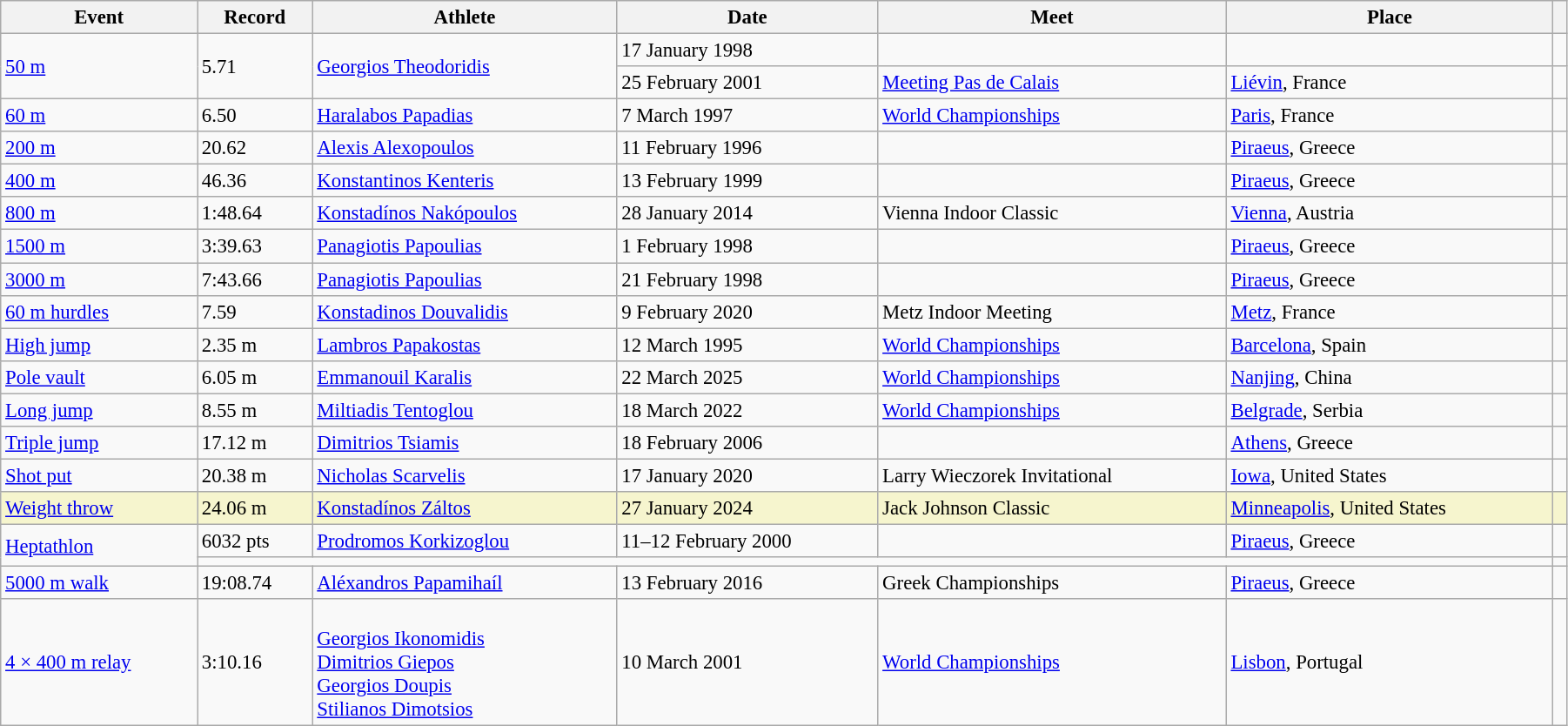<table class="wikitable" style="font-size:95%; width: 95%;">
<tr>
<th>Event</th>
<th>Record</th>
<th>Athlete</th>
<th>Date</th>
<th>Meet</th>
<th>Place</th>
<th></th>
</tr>
<tr>
<td rowspan=2><a href='#'>50 m</a></td>
<td rowspan=2>5.71</td>
<td rowspan=2><a href='#'>Georgios Theodoridis</a></td>
<td>17 January 1998</td>
<td></td>
<td></td>
<td></td>
</tr>
<tr>
<td>25 February 2001</td>
<td><a href='#'>Meeting Pas de Calais</a></td>
<td><a href='#'>Liévin</a>, France</td>
<td></td>
</tr>
<tr>
<td><a href='#'>60 m</a></td>
<td>6.50</td>
<td><a href='#'>Haralabos Papadias</a></td>
<td>7 March 1997</td>
<td><a href='#'>World Championships</a></td>
<td><a href='#'>Paris</a>, France</td>
<td></td>
</tr>
<tr>
<td><a href='#'>200 m</a></td>
<td>20.62</td>
<td><a href='#'>Alexis Alexopoulos</a></td>
<td>11 February 1996</td>
<td></td>
<td><a href='#'>Piraeus</a>, Greece</td>
<td></td>
</tr>
<tr>
<td><a href='#'>400 m</a></td>
<td>46.36</td>
<td><a href='#'>Konstantinos Kenteris</a></td>
<td>13 February 1999</td>
<td></td>
<td><a href='#'>Piraeus</a>, Greece</td>
<td></td>
</tr>
<tr>
<td><a href='#'>800 m</a></td>
<td>1:48.64</td>
<td><a href='#'>Konstadínos Nakópoulos</a></td>
<td>28 January 2014</td>
<td>Vienna Indoor Classic</td>
<td><a href='#'>Vienna</a>, Austria</td>
<td></td>
</tr>
<tr>
<td><a href='#'>1500 m</a></td>
<td>3:39.63</td>
<td><a href='#'>Panagiotis Papoulias</a></td>
<td>1 February 1998</td>
<td></td>
<td><a href='#'>Piraeus</a>, Greece</td>
<td></td>
</tr>
<tr>
<td><a href='#'>3000 m</a></td>
<td>7:43.66 </td>
<td><a href='#'>Panagiotis Papoulias</a></td>
<td>21 February 1998</td>
<td></td>
<td><a href='#'>Piraeus</a>, Greece</td>
<td></td>
</tr>
<tr>
<td><a href='#'>60 m hurdles</a></td>
<td>7.59</td>
<td><a href='#'>Konstadinos Douvalidis</a></td>
<td>9 February 2020</td>
<td>Metz Indoor Meeting</td>
<td><a href='#'>Metz</a>, France</td>
<td></td>
</tr>
<tr>
<td><a href='#'>High jump</a></td>
<td>2.35 m</td>
<td><a href='#'>Lambros Papakostas</a></td>
<td>12 March 1995</td>
<td><a href='#'>World Championships</a></td>
<td><a href='#'>Barcelona</a>, Spain</td>
<td></td>
</tr>
<tr>
<td><a href='#'>Pole vault</a></td>
<td>6.05 m</td>
<td><a href='#'>Emmanouil Karalis</a></td>
<td>22 March 2025</td>
<td><a href='#'>World Championships</a></td>
<td><a href='#'>Nanjing</a>, China</td>
<td></td>
</tr>
<tr>
<td><a href='#'>Long jump</a></td>
<td>8.55 m</td>
<td><a href='#'>Miltiadis Tentoglou</a></td>
<td>18 March 2022</td>
<td><a href='#'>World Championships</a></td>
<td><a href='#'>Belgrade</a>, Serbia</td>
<td></td>
</tr>
<tr>
<td><a href='#'>Triple jump</a></td>
<td>17.12 m</td>
<td><a href='#'>Dimitrios Tsiamis</a></td>
<td>18 February 2006</td>
<td></td>
<td><a href='#'>Athens</a>, Greece</td>
<td></td>
</tr>
<tr>
<td rowspan=><a href='#'>Shot put</a></td>
<td>20.38 m</td>
<td><a href='#'>Nicholas Scarvelis</a></td>
<td>17 January 2020 </td>
<td>Larry Wieczorek Invitational</td>
<td><a href='#'>Iowa</a>, United States</td>
<td></td>
</tr>
<tr style="background:#f6F5CE;">
<td><a href='#'>Weight throw</a></td>
<td>24.06 m</td>
<td><a href='#'>Konstadínos Záltos</a></td>
<td>27 January 2024</td>
<td>Jack Johnson Classic</td>
<td><a href='#'>Minneapolis</a>, United States</td>
<td></td>
</tr>
<tr>
<td rowspan=2><a href='#'>Heptathlon</a></td>
<td>6032 pts</td>
<td><a href='#'>Prodromos Korkizoglou</a></td>
<td>11–12 February 2000</td>
<td></td>
<td><a href='#'>Piraeus</a>, Greece</td>
<td></td>
</tr>
<tr>
<td colspan=5></td>
<td></td>
</tr>
<tr>
<td><a href='#'>5000 m walk</a></td>
<td>19:08.74</td>
<td><a href='#'>Aléxandros Papamihaíl</a></td>
<td>13 February 2016</td>
<td>Greek Championships</td>
<td><a href='#'>Piraeus</a>, Greece</td>
<td></td>
</tr>
<tr>
<td><a href='#'>4 × 400 m relay</a></td>
<td>3:10.16</td>
<td><br><a href='#'>Georgios Ikonomidis</a><br><a href='#'>Dimitrios Giepos</a><br><a href='#'>Georgios Doupis</a><br><a href='#'>Stilianos Dimotsios</a></td>
<td>10 March 2001</td>
<td><a href='#'>World Championships</a></td>
<td><a href='#'>Lisbon</a>, Portugal</td>
<td></td>
</tr>
</table>
